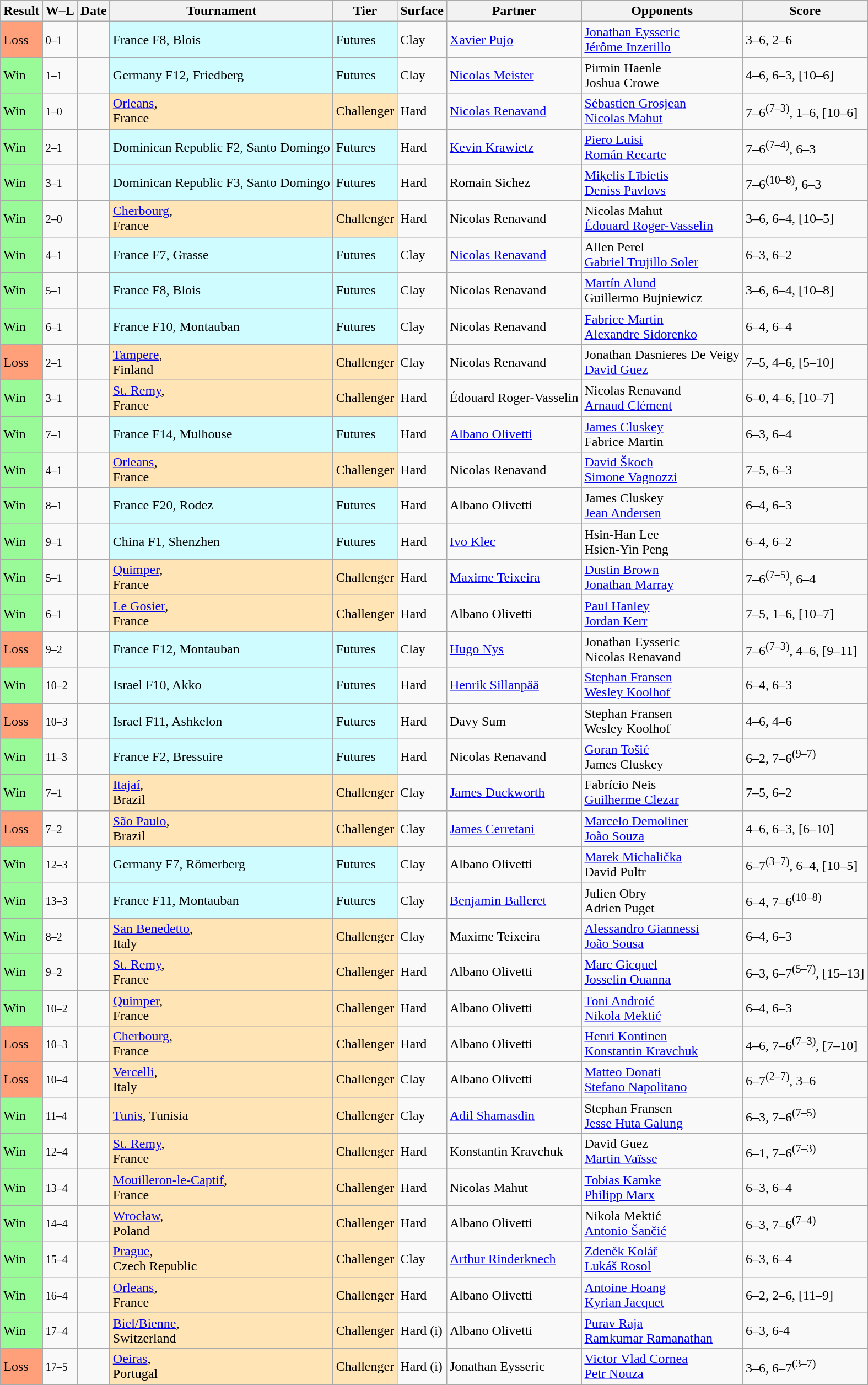<table class="sortable wikitable nowrap">
<tr>
<th>Result</th>
<th class=unsortable>W–L</th>
<th>Date</th>
<th>Tournament</th>
<th>Tier</th>
<th>Surface</th>
<th>Partner</th>
<th>Opponents</th>
<th class=unsortable>Score</th>
</tr>
<tr>
<td bgcolor=FFA07A>Loss</td>
<td><small>0–1</small></td>
<td></td>
<td style=background:#cffcff>France F8, Blois</td>
<td style=background:#cffcff>Futures</td>
<td>Clay</td>
<td> <a href='#'>Xavier Pujo</a></td>
<td> <a href='#'>Jonathan Eysseric</a><br> <a href='#'>Jérôme Inzerillo</a></td>
<td>3–6, 2–6</td>
</tr>
<tr>
<td bgcolor=98FB98>Win</td>
<td><small>1–1</small></td>
<td></td>
<td style=background:#cffcff>Germany F12, Friedberg</td>
<td style=background:#cffcff>Futures</td>
<td>Clay</td>
<td> <a href='#'>Nicolas Meister</a></td>
<td> Pirmin Haenle<br> Joshua Crowe</td>
<td>4–6, 6–3, [10–6]</td>
</tr>
<tr>
<td bgcolor=98FB98>Win</td>
<td><small>1–0</small></td>
<td></td>
<td style=background:moccasin><a href='#'>Orleans</a>,<br>France</td>
<td style=background:moccasin>Challenger</td>
<td>Hard</td>
<td> <a href='#'>Nicolas Renavand</a></td>
<td> <a href='#'>Sébastien Grosjean</a><br> <a href='#'>Nicolas Mahut</a></td>
<td>7–6<sup>(7–3)</sup>, 1–6, [10–6]</td>
</tr>
<tr>
<td bgcolor=98FB98>Win</td>
<td><small>2–1</small></td>
<td></td>
<td style=background:#cffcff>Dominican Republic F2, Santo Domingo</td>
<td style=background:#cffcff>Futures</td>
<td>Hard</td>
<td> <a href='#'>Kevin Krawietz</a></td>
<td> <a href='#'>Piero Luisi</a><br> <a href='#'>Román Recarte</a></td>
<td>7–6<sup>(7–4)</sup>, 6–3</td>
</tr>
<tr>
<td bgcolor=98FB98>Win</td>
<td><small>3–1</small></td>
<td></td>
<td style=background:#cffcff>Dominican Republic F3, Santo Domingo</td>
<td style=background:#cffcff>Futures</td>
<td>Hard</td>
<td> Romain Sichez</td>
<td> <a href='#'>Miķelis Lībietis</a><br> <a href='#'>Deniss Pavlovs</a></td>
<td>7–6<sup>(10–8)</sup>, 6–3</td>
</tr>
<tr>
<td bgcolor=98FB98>Win</td>
<td><small>2–0</small></td>
<td></td>
<td style=background:moccasin><a href='#'>Cherbourg</a>,<br>France</td>
<td style=background:moccasin>Challenger</td>
<td>Hard</td>
<td> Nicolas Renavand</td>
<td> Nicolas Mahut<br> <a href='#'>Édouard Roger-Vasselin</a></td>
<td>3–6, 6–4, [10–5]</td>
</tr>
<tr>
<td bgcolor=98FB98>Win</td>
<td><small>4–1</small></td>
<td></td>
<td style=background:#cffcff>France F7, Grasse</td>
<td style=background:#cffcff>Futures</td>
<td>Clay</td>
<td> <a href='#'>Nicolas Renavand</a></td>
<td> Allen Perel<br> <a href='#'>Gabriel Trujillo Soler</a></td>
<td>6–3, 6–2</td>
</tr>
<tr>
<td bgcolor=98FB98>Win</td>
<td><small>5–1</small></td>
<td></td>
<td style=background:#cffcff>France F8, Blois</td>
<td style=background:#cffcff>Futures</td>
<td>Clay</td>
<td> Nicolas Renavand</td>
<td> <a href='#'>Martín Alund</a><br> Guillermo Bujniewicz</td>
<td>3–6, 6–4, [10–8]</td>
</tr>
<tr>
<td bgcolor=98FB98>Win</td>
<td><small>6–1</small></td>
<td></td>
<td style=background:#cffcff>France F10, Montauban</td>
<td style=background:#cffcff>Futures</td>
<td>Clay</td>
<td> Nicolas Renavand</td>
<td> <a href='#'>Fabrice Martin</a><br> <a href='#'>Alexandre Sidorenko</a></td>
<td>6–4, 6–4</td>
</tr>
<tr>
<td bgcolor=FFA07A>Loss</td>
<td><small>2–1</small></td>
<td></td>
<td style=background:moccasin><a href='#'>Tampere</a>,<br>Finland</td>
<td style=background:moccasin>Challenger</td>
<td>Clay</td>
<td> Nicolas Renavand</td>
<td> Jonathan Dasnieres De Veigy<br> <a href='#'>David Guez</a></td>
<td>7–5, 4–6, [5–10]</td>
</tr>
<tr>
<td bgcolor=98FB98>Win</td>
<td><small>3–1</small></td>
<td></td>
<td style=background:moccasin><a href='#'>St. Remy</a>,<br>France</td>
<td style=background:moccasin>Challenger</td>
<td>Hard</td>
<td> Édouard Roger-Vasselin</td>
<td> Nicolas Renavand<br> <a href='#'>Arnaud Clément</a></td>
<td>6–0, 4–6, [10–7]</td>
</tr>
<tr>
<td bgcolor=98FB98>Win</td>
<td><small>7–1</small></td>
<td></td>
<td style=background:#cffcff>France F14, Mulhouse</td>
<td style=background:#cffcff>Futures</td>
<td>Hard</td>
<td> <a href='#'>Albano Olivetti</a></td>
<td> <a href='#'>James Cluskey</a><br> Fabrice Martin</td>
<td>6–3, 6–4</td>
</tr>
<tr>
<td bgcolor=98FB98>Win</td>
<td><small>4–1</small></td>
<td></td>
<td style=background:moccasin><a href='#'>Orleans</a>,<br>France</td>
<td style=background:moccasin>Challenger</td>
<td>Hard</td>
<td> Nicolas Renavand</td>
<td> <a href='#'>David Škoch</a><br> <a href='#'>Simone Vagnozzi</a></td>
<td>7–5, 6–3</td>
</tr>
<tr>
<td bgcolor=98FB98>Win</td>
<td><small>8–1</small></td>
<td></td>
<td style=background:#cffcff>France F20, Rodez</td>
<td style=background:#cffcff>Futures</td>
<td>Hard</td>
<td> Albano Olivetti</td>
<td> James Cluskey<br> <a href='#'>Jean Andersen</a></td>
<td>6–4, 6–3</td>
</tr>
<tr>
<td bgcolor=98FB98>Win</td>
<td><small>9–1</small></td>
<td></td>
<td style=background:#cffcff>China F1, Shenzhen</td>
<td style=background:#cffcff>Futures</td>
<td>Hard</td>
<td> <a href='#'>Ivo Klec</a></td>
<td> Hsin-Han Lee<br> Hsien-Yin Peng</td>
<td>6–4, 6–2</td>
</tr>
<tr>
<td bgcolor=98FB98>Win</td>
<td><small>5–1</small></td>
<td></td>
<td style=background:moccasin><a href='#'>Quimper</a>,<br>France</td>
<td style=background:moccasin>Challenger</td>
<td>Hard</td>
<td> <a href='#'>Maxime Teixeira</a></td>
<td> <a href='#'>Dustin Brown</a><br> <a href='#'>Jonathan Marray</a></td>
<td>7–6<sup>(7–5)</sup>, 6–4</td>
</tr>
<tr>
<td bgcolor=98FB98>Win</td>
<td><small>6–1</small></td>
<td></td>
<td style=background:moccasin><a href='#'>Le Gosier</a>,<br>France</td>
<td style=background:moccasin>Challenger</td>
<td>Hard</td>
<td> Albano Olivetti</td>
<td> <a href='#'>Paul Hanley</a><br> <a href='#'>Jordan Kerr</a></td>
<td>7–5, 1–6, [10–7]</td>
</tr>
<tr>
<td bgcolor=FFA07A>Loss</td>
<td><small>9–2</small></td>
<td></td>
<td style=background:#cffcff>France F12, Montauban</td>
<td style=background:#cffcff>Futures</td>
<td>Clay</td>
<td> <a href='#'>Hugo Nys</a></td>
<td> Jonathan Eysseric<br> Nicolas Renavand</td>
<td>7–6<sup>(7–3)</sup>, 4–6, [9–11]</td>
</tr>
<tr>
<td bgcolor=98FB98>Win</td>
<td><small>10–2</small></td>
<td></td>
<td style=background:#cffcff>Israel F10, Akko</td>
<td style=background:#cffcff>Futures</td>
<td>Hard</td>
<td> <a href='#'>Henrik Sillanpää</a></td>
<td> <a href='#'>Stephan Fransen</a><br> <a href='#'>Wesley Koolhof</a></td>
<td>6–4, 6–3</td>
</tr>
<tr>
<td bgcolor=FFA07A>Loss</td>
<td><small>10–3</small></td>
<td></td>
<td style=background:#cffcff>Israel F11, Ashkelon</td>
<td style=background:#cffcff>Futures</td>
<td>Hard</td>
<td> Davy Sum</td>
<td> Stephan Fransen<br> Wesley Koolhof</td>
<td>4–6, 4–6</td>
</tr>
<tr>
<td bgcolor=98FB98>Win</td>
<td><small>11–3</small></td>
<td></td>
<td style=background:#cffcff>France F2, Bressuire</td>
<td style=background:#cffcff>Futures</td>
<td>Hard</td>
<td> Nicolas Renavand</td>
<td> <a href='#'>Goran Tošić</a><br> James Cluskey</td>
<td>6–2, 7–6<sup>(9–7)</sup></td>
</tr>
<tr>
<td bgcolor=98FB98>Win</td>
<td><small>7–1</small></td>
<td></td>
<td style=background:moccasin><a href='#'>Itajaí</a>,<br>Brazil</td>
<td style=background:moccasin>Challenger</td>
<td>Clay</td>
<td> <a href='#'>James Duckworth</a></td>
<td> Fabrício Neis<br> <a href='#'>Guilherme Clezar</a></td>
<td>7–5, 6–2</td>
</tr>
<tr>
<td bgcolor=FFA07A>Loss</td>
<td><small>7–2</small></td>
<td></td>
<td style=background:moccasin><a href='#'>São Paulo</a>,<br>Brazil</td>
<td style=background:moccasin>Challenger</td>
<td>Clay</td>
<td> <a href='#'>James Cerretani</a></td>
<td> <a href='#'>Marcelo Demoliner</a><br> <a href='#'>João Souza</a></td>
<td>4–6, 6–3, [6–10]</td>
</tr>
<tr>
<td bgcolor=98FB98>Win</td>
<td><small>12–3</small></td>
<td></td>
<td style=background:#cffcff>Germany F7, Römerberg</td>
<td style=background:#cffcff>Futures</td>
<td>Clay</td>
<td> Albano Olivetti</td>
<td> <a href='#'>Marek Michalička</a><br> David Pultr</td>
<td>6–7<sup>(3–7)</sup>, 6–4, [10–5]</td>
</tr>
<tr>
<td bgcolor=98FB98>Win</td>
<td><small>13–3</small></td>
<td></td>
<td style=background:#cffcff>France F11, Montauban</td>
<td style=background:#cffcff>Futures</td>
<td>Clay</td>
<td> <a href='#'>Benjamin Balleret</a></td>
<td> Julien Obry<br> Adrien Puget</td>
<td>6–4, 7–6<sup>(10–8)</sup></td>
</tr>
<tr>
<td bgcolor=98FB98>Win</td>
<td><small>8–2</small></td>
<td></td>
<td style=background:moccasin><a href='#'>San Benedetto</a>,<br>Italy</td>
<td style=background:moccasin>Challenger</td>
<td>Clay</td>
<td> Maxime Teixeira</td>
<td> <a href='#'>Alessandro Giannessi</a><br> <a href='#'>João Sousa</a></td>
<td>6–4, 6–3</td>
</tr>
<tr>
<td bgcolor=98FB98>Win</td>
<td><small>9–2</small></td>
<td></td>
<td style=background:moccasin><a href='#'>St. Remy</a>,<br>France</td>
<td style=background:moccasin>Challenger</td>
<td>Hard</td>
<td> Albano Olivetti</td>
<td> <a href='#'>Marc Gicquel</a><br> <a href='#'>Josselin Ouanna</a></td>
<td>6–3, 6–7<sup>(5–7)</sup>, [15–13]</td>
</tr>
<tr>
<td bgcolor=98FB98>Win</td>
<td><small>10–2</small></td>
<td></td>
<td style=background:moccasin><a href='#'>Quimper</a>,<br>France</td>
<td style=background:moccasin>Challenger</td>
<td>Hard</td>
<td> Albano Olivetti</td>
<td> <a href='#'>Toni Androić</a><br> <a href='#'>Nikola Mektić</a></td>
<td>6–4, 6–3</td>
</tr>
<tr>
<td bgcolor=FFA07A>Loss</td>
<td><small>10–3</small></td>
<td></td>
<td style=background:moccasin><a href='#'>Cherbourg</a>,<br>France</td>
<td style=background:moccasin>Challenger</td>
<td>Hard</td>
<td> Albano Olivetti</td>
<td> <a href='#'>Henri Kontinen</a><br> <a href='#'>Konstantin Kravchuk</a></td>
<td>4–6, 7–6<sup>(7–3)</sup>, [7–10]</td>
</tr>
<tr>
<td bgcolor=FFA07A>Loss</td>
<td><small>10–4</small></td>
<td></td>
<td style=background:moccasin><a href='#'>Vercelli</a>,<br>Italy</td>
<td style=background:moccasin>Challenger</td>
<td>Clay</td>
<td> Albano Olivetti</td>
<td> <a href='#'>Matteo Donati</a><br> <a href='#'>Stefano Napolitano</a></td>
<td>6–7<sup>(2–7)</sup>, 3–6</td>
</tr>
<tr>
<td bgcolor=98FB98>Win</td>
<td><small>11–4</small></td>
<td></td>
<td style=background:moccasin><a href='#'>Tunis</a>, Tunisia</td>
<td style=background:moccasin>Challenger</td>
<td>Clay</td>
<td> <a href='#'>Adil Shamasdin</a></td>
<td> Stephan Fransen<br> <a href='#'>Jesse Huta Galung</a></td>
<td>6–3, 7–6<sup>(7–5)</sup></td>
</tr>
<tr>
<td bgcolor=98FB98>Win</td>
<td><small>12–4</small></td>
<td></td>
<td style=background:moccasin><a href='#'>St. Remy</a>,<br>France</td>
<td style=background:moccasin>Challenger</td>
<td>Hard</td>
<td> Konstantin Kravchuk</td>
<td> David Guez<br> <a href='#'>Martin Vaïsse</a></td>
<td>6–1, 7–6<sup>(7–3)</sup></td>
</tr>
<tr>
<td bgcolor=98FB98>Win</td>
<td><small>13–4</small></td>
<td></td>
<td style=background:moccasin><a href='#'>Mouilleron-le-Captif</a>,<br>France</td>
<td style=background:moccasin>Challenger</td>
<td>Hard</td>
<td> Nicolas Mahut</td>
<td> <a href='#'>Tobias Kamke</a><br> <a href='#'>Philipp Marx</a></td>
<td>6–3, 6–4</td>
</tr>
<tr>
<td bgcolor=98FB98>Win</td>
<td><small>14–4</small></td>
<td></td>
<td style=background:moccasin><a href='#'>Wrocław</a>,<br>Poland</td>
<td style=background:moccasin>Challenger</td>
<td>Hard</td>
<td> Albano Olivetti</td>
<td> Nikola Mektić<br> <a href='#'>Antonio Šančić</a></td>
<td>6–3, 7–6<sup>(7–4)</sup></td>
</tr>
<tr>
<td bgcolor=98FB98>Win</td>
<td><small>15–4</small></td>
<td></td>
<td style=background:moccasin><a href='#'>Prague</a>,<br>Czech Republic</td>
<td style=background:moccasin>Challenger</td>
<td>Clay</td>
<td> <a href='#'>Arthur Rinderknech</a></td>
<td> <a href='#'>Zdeněk Kolář</a><br> <a href='#'>Lukáš Rosol</a></td>
<td>6–3, 6–4</td>
</tr>
<tr>
<td bgcolor=98FB98>Win</td>
<td><small>16–4</small></td>
<td></td>
<td style=background:moccasin><a href='#'>Orleans</a>,<br>France</td>
<td style=background:moccasin>Challenger</td>
<td>Hard</td>
<td> Albano Olivetti</td>
<td> <a href='#'>Antoine Hoang</a><br> <a href='#'>Kyrian Jacquet</a></td>
<td>6–2, 2–6, [11–9]</td>
</tr>
<tr>
<td bgcolor=98FB98>Win</td>
<td><small>17–4</small></td>
<td></td>
<td style=background:moccasin><a href='#'>Biel/Bienne</a>,<br>Switzerland</td>
<td style=background:moccasin>Challenger</td>
<td>Hard (i)</td>
<td> Albano Olivetti</td>
<td> <a href='#'>Purav Raja</a><br> <a href='#'>Ramkumar Ramanathan</a></td>
<td>6–3, 6-4</td>
</tr>
<tr>
<td bgcolor=FFA07A>Loss</td>
<td><small>17–5</small></td>
<td></td>
<td style=background:moccasin><a href='#'>Oeiras</a>,<br>Portugal</td>
<td style=background:moccasin>Challenger</td>
<td>Hard (i)</td>
<td> Jonathan Eysseric</td>
<td> <a href='#'>Victor Vlad Cornea</a><br> <a href='#'>Petr Nouza</a></td>
<td>3–6, 6–7<sup>(3–7)</sup></td>
</tr>
</table>
